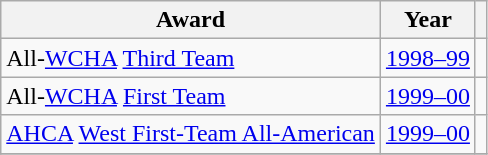<table class="wikitable">
<tr>
<th>Award</th>
<th>Year</th>
<th></th>
</tr>
<tr>
<td>All-<a href='#'>WCHA</a> <a href='#'>Third Team</a></td>
<td><a href='#'>1998–99</a></td>
<td></td>
</tr>
<tr>
<td>All-<a href='#'>WCHA</a> <a href='#'>First Team</a></td>
<td><a href='#'>1999–00</a></td>
<td></td>
</tr>
<tr>
<td><a href='#'>AHCA</a> <a href='#'>West First-Team All-American</a></td>
<td><a href='#'>1999–00</a></td>
<td></td>
</tr>
<tr>
</tr>
</table>
